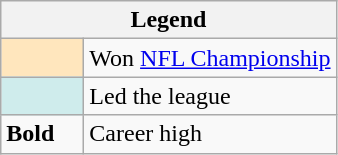<table class="wikitable">
<tr>
<th colspan="2">Legend</th>
</tr>
<tr>
<td style="background:#ffe6bd; width:3em;"></td>
<td>Won <a href='#'>NFL Championship</a></td>
</tr>
<tr>
<td style="background:#cfecec; width:3em;"></td>
<td>Led the league</td>
</tr>
<tr>
<td><strong>Bold</strong></td>
<td>Career high</td>
</tr>
</table>
